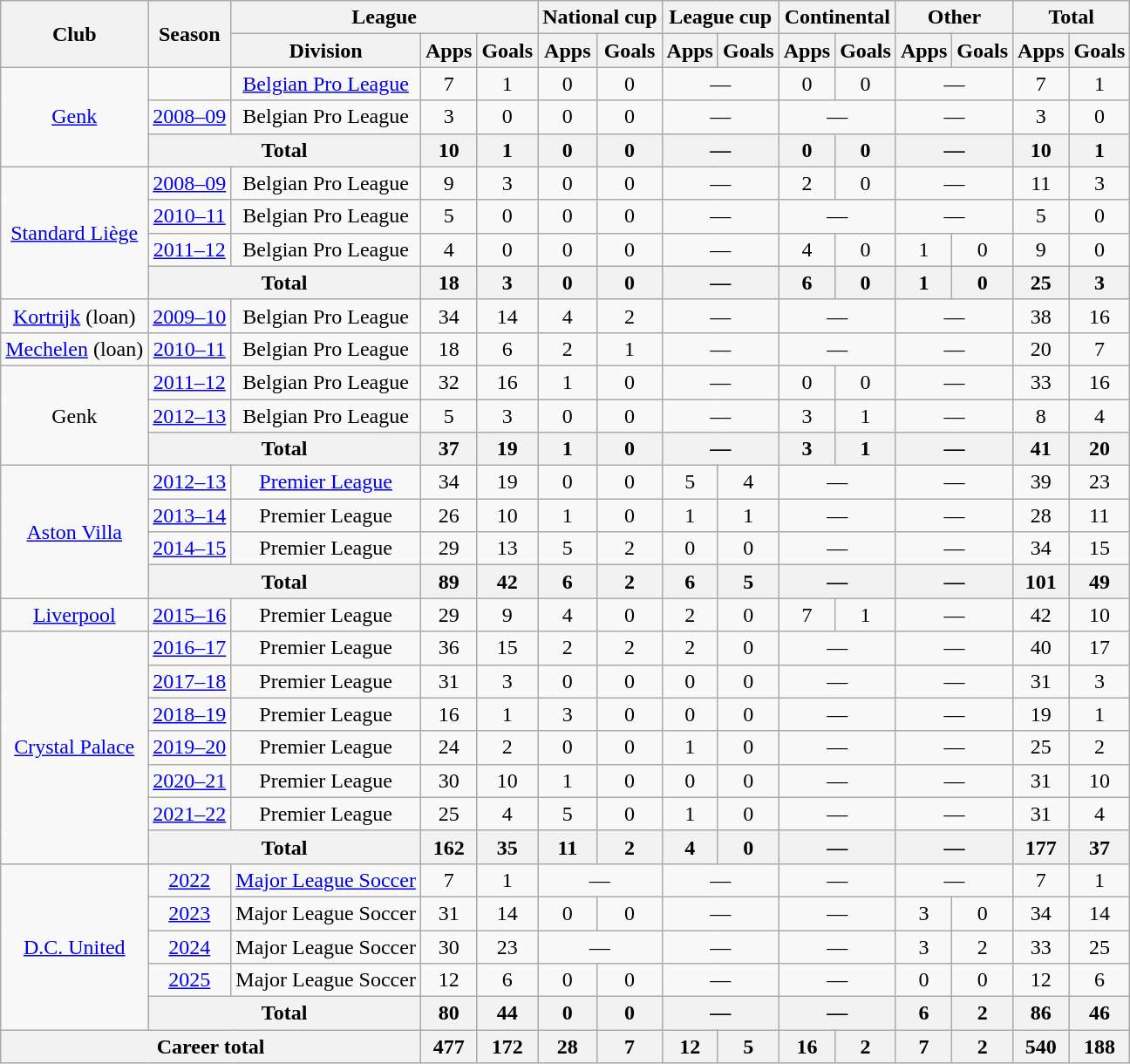<table class="wikitable" style="text-align: center;">
<tr>
<th rowspan="2">Club</th>
<th rowspan="2">Season</th>
<th colspan="3">League</th>
<th colspan="2">National cup</th>
<th colspan="2">League cup</th>
<th colspan="2">Continental</th>
<th colspan="2">Other</th>
<th colspan="2">Total</th>
</tr>
<tr>
<th>Division</th>
<th>Apps</th>
<th>Goals</th>
<th>Apps</th>
<th>Goals</th>
<th>Apps</th>
<th>Goals</th>
<th>Apps</th>
<th>Goals</th>
<th>Apps</th>
<th>Goals</th>
<th>Apps</th>
<th>Goals</th>
</tr>
<tr>
<td rowspan="3"><a href='#'>Genk</a></td>
<td></td>
<td><a href='#'>Belgian Pro League</a></td>
<td>7</td>
<td>1</td>
<td>0</td>
<td>0</td>
<td colspan="2">—</td>
<td>0</td>
<td>0</td>
<td colspan="2">—</td>
<td>7</td>
<td>1</td>
</tr>
<tr>
<td><a href='#'>2008–09</a></td>
<td>Belgian Pro League</td>
<td>3</td>
<td>0</td>
<td>0</td>
<td>0</td>
<td colspan="2">—</td>
<td colspan="2">—</td>
<td colspan="2">—</td>
<td>3</td>
<td>0</td>
</tr>
<tr>
<th colspan="2">Total</th>
<th>10</th>
<th>1</th>
<th>0</th>
<th>0</th>
<th colspan="2">—</th>
<th>0</th>
<th>0</th>
<th colspan="2">—</th>
<th>10</th>
<th>1</th>
</tr>
<tr>
<td rowspan="4"><a href='#'>Standard Liège</a></td>
<td><a href='#'>2008–09</a></td>
<td>Belgian Pro League</td>
<td>9</td>
<td>3</td>
<td>0</td>
<td>0</td>
<td colspan="2">—</td>
<td>2</td>
<td>0</td>
<td colspan="2">—</td>
<td>11</td>
<td>3</td>
</tr>
<tr>
<td><a href='#'>2010–11</a></td>
<td>Belgian Pro League</td>
<td>5</td>
<td>0</td>
<td>0</td>
<td>0</td>
<td colspan="2">—</td>
<td colspan="2">—</td>
<td colspan="2">—</td>
<td>5</td>
<td>0</td>
</tr>
<tr>
<td><a href='#'>2011–12</a></td>
<td>Belgian Pro League</td>
<td>4</td>
<td>0</td>
<td>0</td>
<td>0</td>
<td colspan="2">—</td>
<td>4</td>
<td>0</td>
<td>1</td>
<td>0</td>
<td>9</td>
<td>0</td>
</tr>
<tr>
<th colspan="2">Total</th>
<th>18</th>
<th>3</th>
<th>0</th>
<th>0</th>
<th colspan="2">—</th>
<th>6</th>
<th>0</th>
<th>1</th>
<th>0</th>
<th>25</th>
<th>3</th>
</tr>
<tr>
<td><a href='#'>Kortrijk</a> (loan)</td>
<td><a href='#'>2009–10</a></td>
<td>Belgian Pro League</td>
<td>34</td>
<td>14</td>
<td>4</td>
<td>2</td>
<td colspan="2">—</td>
<td colspan="2">—</td>
<td colspan="2">—</td>
<td>38</td>
<td>16</td>
</tr>
<tr>
<td><a href='#'>Mechelen</a> (loan)</td>
<td><a href='#'>2010–11</a></td>
<td>Belgian Pro League</td>
<td>18</td>
<td>6</td>
<td>2</td>
<td>1</td>
<td colspan="2">—</td>
<td colspan="2">—</td>
<td colspan="2">—</td>
<td>20</td>
<td>7</td>
</tr>
<tr>
<td rowspan="3">Genk</td>
<td><a href='#'>2011–12</a></td>
<td>Belgian Pro League</td>
<td>32</td>
<td>16</td>
<td>1</td>
<td>0</td>
<td colspan="2">—</td>
<td>0</td>
<td>0</td>
<td colspan="2">—</td>
<td>33</td>
<td>16</td>
</tr>
<tr>
<td><a href='#'>2012–13</a></td>
<td>Belgian Pro League</td>
<td>5</td>
<td>3</td>
<td>0</td>
<td>0</td>
<td colspan="2">—</td>
<td>3</td>
<td>1</td>
<td colspan="2">—</td>
<td>8</td>
<td>4</td>
</tr>
<tr>
<th colspan="2">Total</th>
<th>37</th>
<th>19</th>
<th>1</th>
<th>0</th>
<th colspan="2">—</th>
<th>3</th>
<th>1</th>
<th colspan="2">—</th>
<th>41</th>
<th>20</th>
</tr>
<tr>
<td rowspan="4"><a href='#'>Aston Villa</a></td>
<td><a href='#'>2012–13</a></td>
<td><a href='#'>Premier League</a></td>
<td>34</td>
<td>19</td>
<td>0</td>
<td>0</td>
<td>5</td>
<td>4</td>
<td colspan="2">—</td>
<td colspan="2">—</td>
<td>39</td>
<td>23</td>
</tr>
<tr>
<td><a href='#'>2013–14</a></td>
<td>Premier League</td>
<td>26</td>
<td>10</td>
<td>1</td>
<td>0</td>
<td>1</td>
<td>1</td>
<td colspan="2">—</td>
<td colspan="2">—</td>
<td>28</td>
<td>11</td>
</tr>
<tr>
<td><a href='#'>2014–15</a></td>
<td>Premier League</td>
<td>29</td>
<td>13</td>
<td>5</td>
<td>2</td>
<td>0</td>
<td>0</td>
<td colspan="2">—</td>
<td colspan="2">—</td>
<td>34</td>
<td>15</td>
</tr>
<tr>
<th colspan="2">Total</th>
<th>89</th>
<th>42</th>
<th>6</th>
<th>2</th>
<th>6</th>
<th>5</th>
<th colspan="2">—</th>
<th colspan="2">—</th>
<th>101</th>
<th>49</th>
</tr>
<tr>
<td><a href='#'>Liverpool</a></td>
<td><a href='#'>2015–16</a></td>
<td>Premier League</td>
<td>29</td>
<td>9</td>
<td>4</td>
<td>0</td>
<td>2</td>
<td>0</td>
<td>7</td>
<td>1</td>
<td colspan="2">—</td>
<td>42</td>
<td>10</td>
</tr>
<tr>
<td rowspan="7"><a href='#'>Crystal Palace</a></td>
<td><a href='#'>2016–17</a></td>
<td>Premier League</td>
<td>36</td>
<td>15</td>
<td>2</td>
<td>2</td>
<td>2</td>
<td>0</td>
<td colspan="2">—</td>
<td colspan="2">—</td>
<td>40</td>
<td>17</td>
</tr>
<tr>
<td><a href='#'>2017–18</a></td>
<td>Premier League</td>
<td>31</td>
<td>3</td>
<td>0</td>
<td>0</td>
<td>0</td>
<td>0</td>
<td colspan="2">—</td>
<td colspan="2">—</td>
<td>31</td>
<td>3</td>
</tr>
<tr>
<td><a href='#'>2018–19</a></td>
<td>Premier League</td>
<td>16</td>
<td>1</td>
<td>3</td>
<td>0</td>
<td>0</td>
<td>0</td>
<td colspan="2">—</td>
<td colspan="2">—</td>
<td>19</td>
<td>1</td>
</tr>
<tr>
<td><a href='#'>2019–20</a></td>
<td>Premier League</td>
<td>24</td>
<td>2</td>
<td>0</td>
<td>0</td>
<td>1</td>
<td>0</td>
<td colspan="2">—</td>
<td colspan="2">—</td>
<td>25</td>
<td>2</td>
</tr>
<tr>
<td><a href='#'>2020–21</a></td>
<td>Premier League</td>
<td>30</td>
<td>10</td>
<td>1</td>
<td>0</td>
<td>0</td>
<td>0</td>
<td colspan="2">—</td>
<td colspan="2">—</td>
<td>31</td>
<td>10</td>
</tr>
<tr>
<td><a href='#'>2021–22</a></td>
<td>Premier League</td>
<td>25</td>
<td>4</td>
<td>5</td>
<td>0</td>
<td>1</td>
<td>0</td>
<td colspan="2">—</td>
<td colspan="2">—</td>
<td>31</td>
<td>4</td>
</tr>
<tr>
<th colspan="2">Total</th>
<th>162</th>
<th>35</th>
<th>11</th>
<th>2</th>
<th>4</th>
<th>0</th>
<th colspan="2">—</th>
<th colspan="2">—</th>
<th>177</th>
<th>37</th>
</tr>
<tr>
<td rowspan="5"><a href='#'>D.C. United</a></td>
<td><a href='#'>2022</a></td>
<td><a href='#'>Major League Soccer</a></td>
<td>7</td>
<td>1</td>
<td colspan="2">—</td>
<td colspan="2">—</td>
<td colspan="2">—</td>
<td colspan="2">—</td>
<td>7</td>
<td>1</td>
</tr>
<tr>
<td><a href='#'>2023</a></td>
<td>Major League Soccer</td>
<td>31</td>
<td>14</td>
<td>0</td>
<td>0</td>
<td colspan="2">—</td>
<td colspan="2">—</td>
<td>3</td>
<td>0</td>
<td>34</td>
<td>14</td>
</tr>
<tr>
<td><a href='#'>2024</a></td>
<td>Major League Soccer</td>
<td>30</td>
<td>23</td>
<td colspan="2">—</td>
<td colspan="2">—</td>
<td colspan="2">—</td>
<td>3</td>
<td>2</td>
<td>33</td>
<td>25</td>
</tr>
<tr>
<td><a href='#'>2025</a></td>
<td>Major League Soccer</td>
<td>12</td>
<td>6</td>
<td>0</td>
<td>0</td>
<td colspan="2">—</td>
<td colspan="2">—</td>
<td>0</td>
<td>0</td>
<td>12</td>
<td>6</td>
</tr>
<tr>
<th colspan="2">Total</th>
<th>80</th>
<th>44</th>
<th>0</th>
<th>0</th>
<th colspan="2">—</th>
<th colspan="2">—</th>
<th>6</th>
<th>2</th>
<th>86</th>
<th>46</th>
</tr>
<tr>
<th colspan="3">Career total</th>
<th>477</th>
<th>172</th>
<th>28</th>
<th>7</th>
<th>12</th>
<th>5</th>
<th>16</th>
<th>2</th>
<th>7</th>
<th>2</th>
<th>540</th>
<th>188</th>
</tr>
</table>
